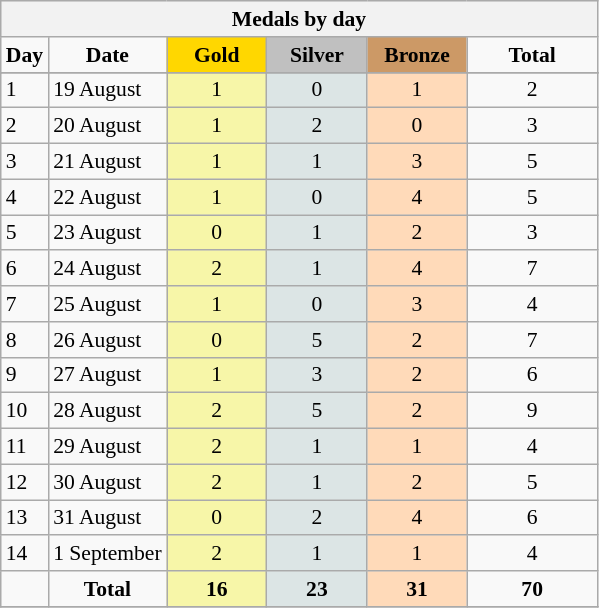<table class="wikitable" style="font-size:90%; text-align:center;">
<tr style="background:#efefef;">
<th colspan=6>Medals by day</th>
</tr>
<tr>
<td><strong>Day</strong></td>
<td><strong>Date</strong></td>
<td width=60 style="background:gold;"><strong>Gold </strong></td>
<td width=60 style="background:silver;"><strong>Silver </strong></td>
<td width=60 style="background:#c96;"><strong>Bronze </strong></td>
<td width=80><strong>Total</strong></td>
</tr>
<tr>
</tr>
<tr>
<td align=left>1</td>
<td align=left>19 August</td>
<td style="background:#F7F6A8;">1</td>
<td style="background:#DCE5E5;">0</td>
<td style="background:#FFDAB9;">1</td>
<td>2</td>
</tr>
<tr>
<td align=left>2</td>
<td align=left>20 August</td>
<td style="background:#F7F6A8;">1</td>
<td style="background:#DCE5E5;">2</td>
<td style="background:#FFDAB9;">0</td>
<td>3</td>
</tr>
<tr>
<td align=left>3</td>
<td align=left>21 August</td>
<td style="background:#F7F6A8;">1</td>
<td style="background:#DCE5E5;">1</td>
<td style="background:#FFDAB9;">3</td>
<td>5</td>
</tr>
<tr>
<td align=left>4</td>
<td align=left>22 August</td>
<td style="background:#F7F6A8;">1</td>
<td style="background:#DCE5E5;">0</td>
<td style="background:#FFDAB9;">4</td>
<td>5</td>
</tr>
<tr>
<td align=left>5</td>
<td align=left>23 August</td>
<td style="background:#F7F6A8;">0</td>
<td style="background:#DCE5E5;">1</td>
<td style="background:#FFDAB9;">2</td>
<td>3</td>
</tr>
<tr>
<td align=left>6</td>
<td align=left>24 August</td>
<td style="background:#F7F6A8;">2</td>
<td style="background:#DCE5E5;">1</td>
<td style="background:#FFDAB9;">4</td>
<td>7</td>
</tr>
<tr>
<td align=left>7</td>
<td align=left>25 August</td>
<td style="background:#F7F6A8;">1</td>
<td style="background:#DCE5E5;">0</td>
<td style="background:#FFDAB9;">3</td>
<td>4</td>
</tr>
<tr>
<td align=left>8</td>
<td align=left>26 August</td>
<td style="background:#F7F6A8;">0</td>
<td style="background:#DCE5E5;">5</td>
<td style="background:#FFDAB9;">2</td>
<td>7</td>
</tr>
<tr>
<td align=left>9</td>
<td align=left>27 August</td>
<td style="background:#F7F6A8;">1</td>
<td style="background:#DCE5E5;">3</td>
<td style="background:#FFDAB9;">2</td>
<td>6</td>
</tr>
<tr>
<td align=left>10</td>
<td align=left>28 August</td>
<td style="background:#F7F6A8;">2</td>
<td style="background:#DCE5E5;">5</td>
<td style="background:#FFDAB9;">2</td>
<td>9</td>
</tr>
<tr>
<td align=left>11</td>
<td align=left>29 August</td>
<td style="background:#F7F6A8;">2</td>
<td style="background:#DCE5E5;">1</td>
<td style="background:#FFDAB9;">1</td>
<td>4</td>
</tr>
<tr>
<td align=left>12</td>
<td align=left>30 August</td>
<td style="background:#F7F6A8;">2</td>
<td style="background:#DCE5E5;">1</td>
<td style="background:#FFDAB9;">2</td>
<td>5</td>
</tr>
<tr>
<td align=left>13</td>
<td align=left>31 August</td>
<td style="background:#F7F6A8;">0</td>
<td style="background:#DCE5E5;">2</td>
<td style="background:#FFDAB9;">4</td>
<td>6</td>
</tr>
<tr>
<td align=left>14</td>
<td align=left>1 September</td>
<td style="background:#F7F6A8;">2</td>
<td style="background:#DCE5E5;">1</td>
<td style="background:#FFDAB9;">1</td>
<td>4</td>
</tr>
<tr>
<td></td>
<td><strong>Total</strong></td>
<td style="background:#F7F6A8"><strong>16</strong></td>
<td style="background:#DCE5E5"><strong>23</strong></td>
<td style="background:#FFDAB9"><strong>31</strong></td>
<td><strong>70</strong></td>
</tr>
<tr>
</tr>
</table>
